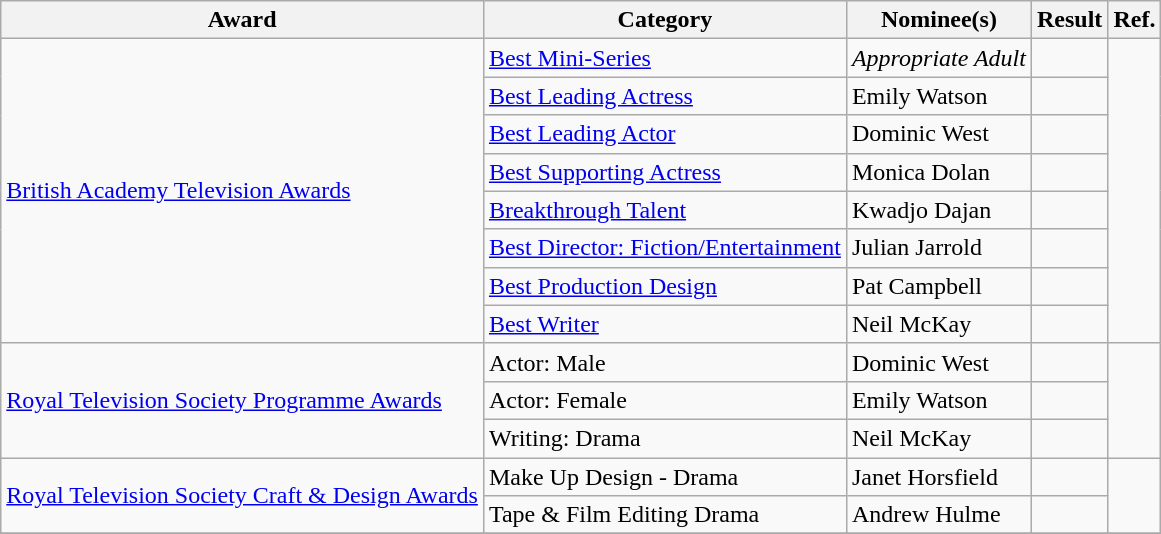<table class="wikitable">
<tr>
<th>Award</th>
<th>Category</th>
<th>Nominee(s)</th>
<th>Result</th>
<th>Ref.</th>
</tr>
<tr>
<td rowspan='8'><a href='#'>British Academy Television Awards</a></td>
<td><a href='#'>Best Mini-Series</a></td>
<td><em>Appropriate Adult</em></td>
<td></td>
<td rowspan="8"></td>
</tr>
<tr>
<td><a href='#'>Best Leading Actress</a></td>
<td>Emily Watson</td>
<td></td>
</tr>
<tr>
<td><a href='#'>Best Leading Actor</a></td>
<td>Dominic West</td>
<td></td>
</tr>
<tr>
<td><a href='#'>Best Supporting Actress</a></td>
<td>Monica Dolan</td>
<td></td>
</tr>
<tr>
<td><a href='#'>Breakthrough Talent</a></td>
<td>Kwadjo Dajan</td>
<td></td>
</tr>
<tr>
<td><a href='#'>Best Director: Fiction/Entertainment</a></td>
<td>Julian Jarrold</td>
<td></td>
</tr>
<tr>
<td><a href='#'>Best Production Design</a></td>
<td>Pat Campbell</td>
<td></td>
</tr>
<tr>
<td><a href='#'>Best Writer</a></td>
<td>Neil McKay</td>
<td></td>
</tr>
<tr>
<td rowspan="3"><a href='#'>Royal Television Society Programme Awards</a></td>
<td>Actor: Male</td>
<td>Dominic West</td>
<td></td>
<td rowspan="3"></td>
</tr>
<tr>
<td>Actor: Female</td>
<td>Emily Watson</td>
<td></td>
</tr>
<tr>
<td>Writing: Drama</td>
<td>Neil McKay</td>
<td></td>
</tr>
<tr>
<td rowspan="2"><a href='#'>Royal Television Society Craft & Design Awards</a></td>
<td>Make Up Design - Drama</td>
<td>Janet Horsfield</td>
<td></td>
<td rowspan="2"></td>
</tr>
<tr>
<td>Tape & Film Editing Drama</td>
<td>Andrew Hulme</td>
<td></td>
</tr>
<tr>
</tr>
</table>
